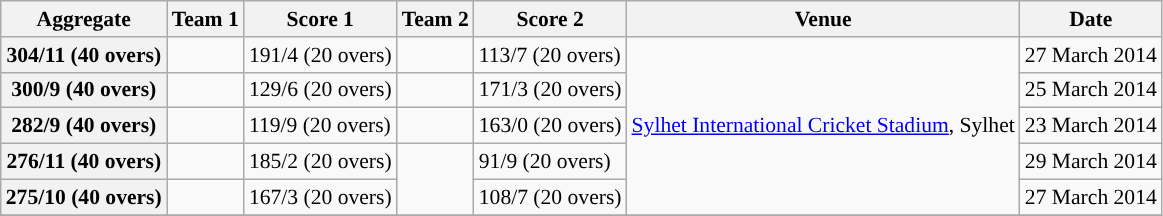<table class="wikitable sortable" style="text-align:left;font-size:90%;">
<tr>
<th scope=col>Aggregate</th>
<th scope=col>Team 1</th>
<th scope=col>Score 1</th>
<th scope=col>Team 2</th>
<th scope=col>Score 2</th>
<th scope=col>Venue</th>
<th scope=col data-sort-type=date>Date</th>
</tr>
<tr>
<th scope=row>304/11 (40 overs)</th>
<td></td>
<td>191/4 (20 overs)</td>
<td></td>
<td>113/7 (20 overs)</td>
<td rowspan=5><a href='#'>Sylhet International Cricket Stadium</a>, Sylhet</td>
<td>27 March 2014</td>
</tr>
<tr>
<th scope=row>300/9 (40 overs)</th>
<td></td>
<td>129/6 (20 overs)</td>
<td></td>
<td>171/3 (20 overs)</td>
<td>25 March 2014</td>
</tr>
<tr>
<th scope=row>282/9 (40 overs)</th>
<td></td>
<td>119/9 (20 overs)</td>
<td></td>
<td>163/0 (20 overs)</td>
<td>23 March 2014</td>
</tr>
<tr>
<th scope=row>276/11 (40 overs)</th>
<td></td>
<td>185/2 (20 overs)</td>
<td rowspan=2></td>
<td>91/9 (20 overs)</td>
<td>29 March 2014</td>
</tr>
<tr>
<th scope=row>275/10 (40 overs)</th>
<td></td>
<td>167/3 (20 overs)</td>
<td>108/7 (20 overs)</td>
<td>27 March 2014</td>
</tr>
<tr>
</tr>
</table>
